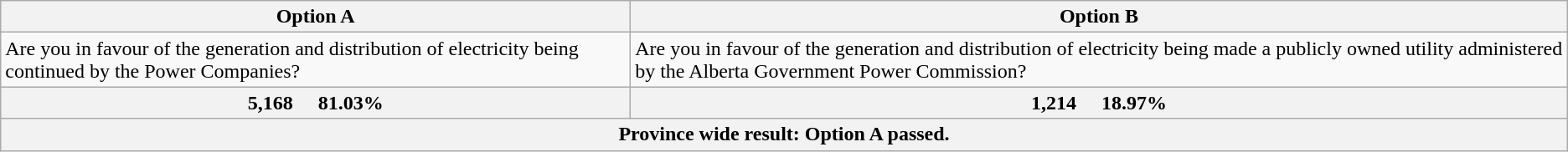<table class="wikitable">
<tr>
<th>Option A</th>
<th>Option B</th>
</tr>
<tr>
<td>Are you in favour of the generation and distribution of electricity being continued by the Power Companies?</td>
<td>Are you in favour of the generation and distribution of electricity being made a publicly owned utility administered by the Alberta Government Power Commission?</td>
</tr>
<tr>
<th>5,168       81.03%</th>
<th>1,214       18.97%</th>
</tr>
<tr>
<th colspan=2>Province wide result: Option A passed.</th>
</tr>
</table>
